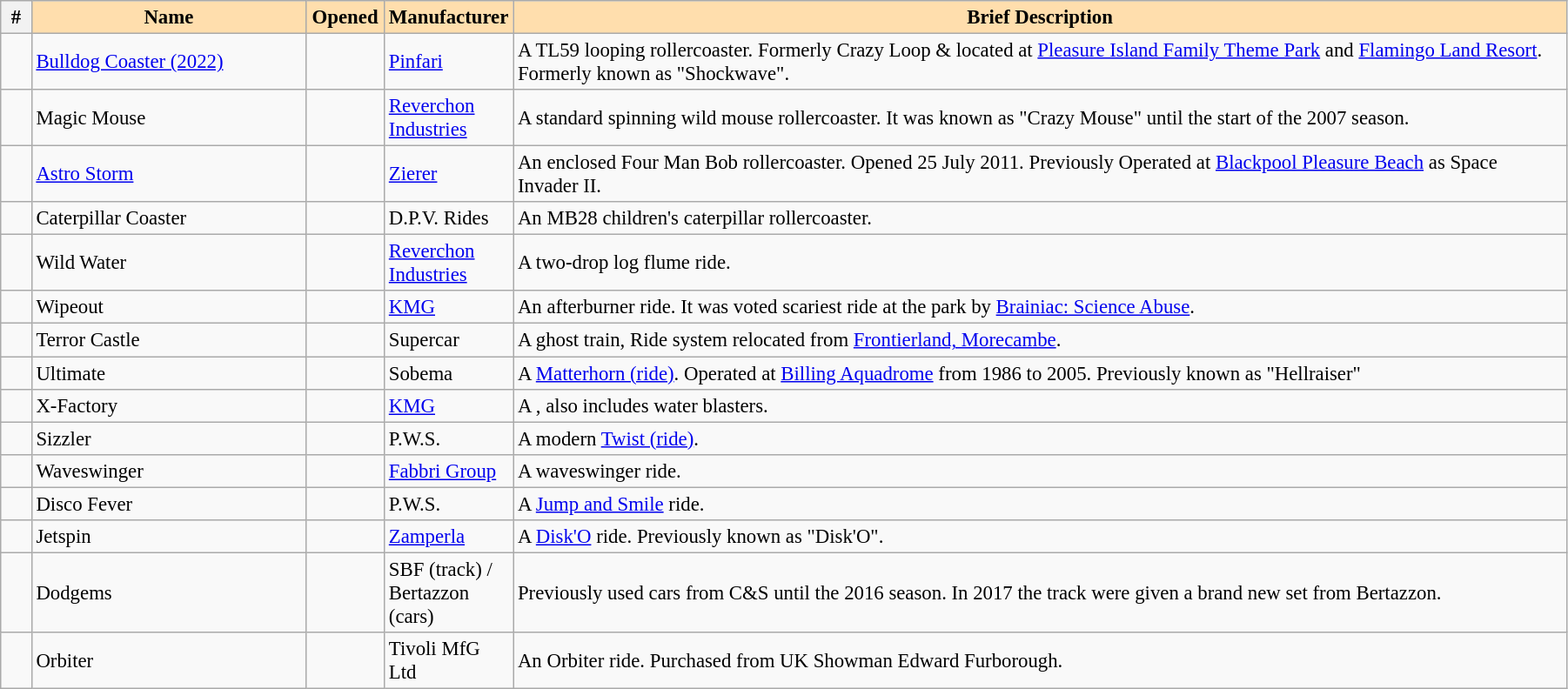<table class="wikitable" width=95% border=1 style="font-size: 95%">
<tr>
<th style="background:#fdead" width=2%>#</th>
<th style="background:#ffdead" width=18%>Name</th>
<th style="background:#ffdead" width=5%>Opened</th>
<th style="background:#ffdead" width=5%>Manufacturer</th>
<th style="background:#ffdead" width=70%>Brief Description</th>
</tr>
<tr>
<td height="10px"></td>
<td><a href='#'>Bulldog Coaster (2022)</a></td>
<td></td>
<td><a href='#'>Pinfari</a></td>
<td>A TL59 looping rollercoaster. Formerly Crazy Loop & located at <a href='#'>Pleasure Island Family Theme Park</a> and <a href='#'>Flamingo Land Resort</a>. Formerly known as "Shockwave".</td>
</tr>
<tr>
<td height="10px"></td>
<td>Magic Mouse</td>
<td></td>
<td><a href='#'>Reverchon Industries</a></td>
<td>A standard spinning wild mouse rollercoaster. It was known as "Crazy Mouse" until the start of the 2007 season.</td>
</tr>
<tr>
<td height="10px"></td>
<td><a href='#'>Astro Storm</a></td>
<td></td>
<td><a href='#'>Zierer</a></td>
<td>An enclosed Four Man Bob rollercoaster. Opened 25 July 2011. Previously Operated at <a href='#'>Blackpool Pleasure Beach</a> as Space Invader II.</td>
</tr>
<tr>
<td height="10px"></td>
<td>Caterpillar Coaster</td>
<td></td>
<td>D.P.V. Rides</td>
<td>An MB28 children's caterpillar rollercoaster.</td>
</tr>
<tr>
<td height="10px"></td>
<td>Wild Water</td>
<td></td>
<td><a href='#'>Reverchon Industries</a></td>
<td>A two-drop log flume ride.</td>
</tr>
<tr>
<td height="10px"></td>
<td>Wipeout</td>
<td></td>
<td><a href='#'>KMG</a></td>
<td>An afterburner ride. It was voted scariest ride at the park by <a href='#'>Brainiac: Science Abuse</a>.</td>
</tr>
<tr>
<td height="10px"></td>
<td>Terror Castle</td>
<td></td>
<td>Supercar</td>
<td>A ghost train, Ride system relocated from <a href='#'>Frontierland, Morecambe</a>.</td>
</tr>
<tr>
<td height="10px"></td>
<td>Ultimate</td>
<td></td>
<td>Sobema</td>
<td>A <a href='#'>Matterhorn (ride)</a>. Operated at <a href='#'>Billing Aquadrome</a> from 1986 to 2005. Previously known as "Hellraiser"</td>
</tr>
<tr>
<td height="10px"></td>
<td>X-Factory</td>
<td></td>
<td><a href='#'>KMG</a></td>
<td>A , also includes water blasters.</td>
</tr>
<tr>
<td height="10px"></td>
<td>Sizzler</td>
<td></td>
<td>P.W.S.</td>
<td>A modern <a href='#'>Twist (ride)</a>.</td>
</tr>
<tr>
<td height="10px"></td>
<td>Waveswinger</td>
<td></td>
<td><a href='#'>Fabbri Group</a></td>
<td>A waveswinger ride.</td>
</tr>
<tr>
<td height="10px"></td>
<td>Disco Fever</td>
<td></td>
<td>P.W.S.</td>
<td>A <a href='#'>Jump and Smile</a> ride.</td>
</tr>
<tr>
<td height="10px"></td>
<td>Jetspin</td>
<td></td>
<td><a href='#'>Zamperla</a></td>
<td>A <a href='#'>Disk'O</a> ride. Previously known as "Disk'O".</td>
</tr>
<tr>
<td height="10px"></td>
<td>Dodgems</td>
<td></td>
<td>SBF (track) / Bertazzon (cars)</td>
<td>Previously used cars from C&S until the 2016 season. In 2017 the track were given a brand new set from Bertazzon.</td>
</tr>
<tr>
<td height="10px"></td>
<td>Orbiter</td>
<td></td>
<td>Tivoli MfG Ltd</td>
<td>An Orbiter ride. Purchased from UK Showman Edward Furborough.</td>
</tr>
</table>
